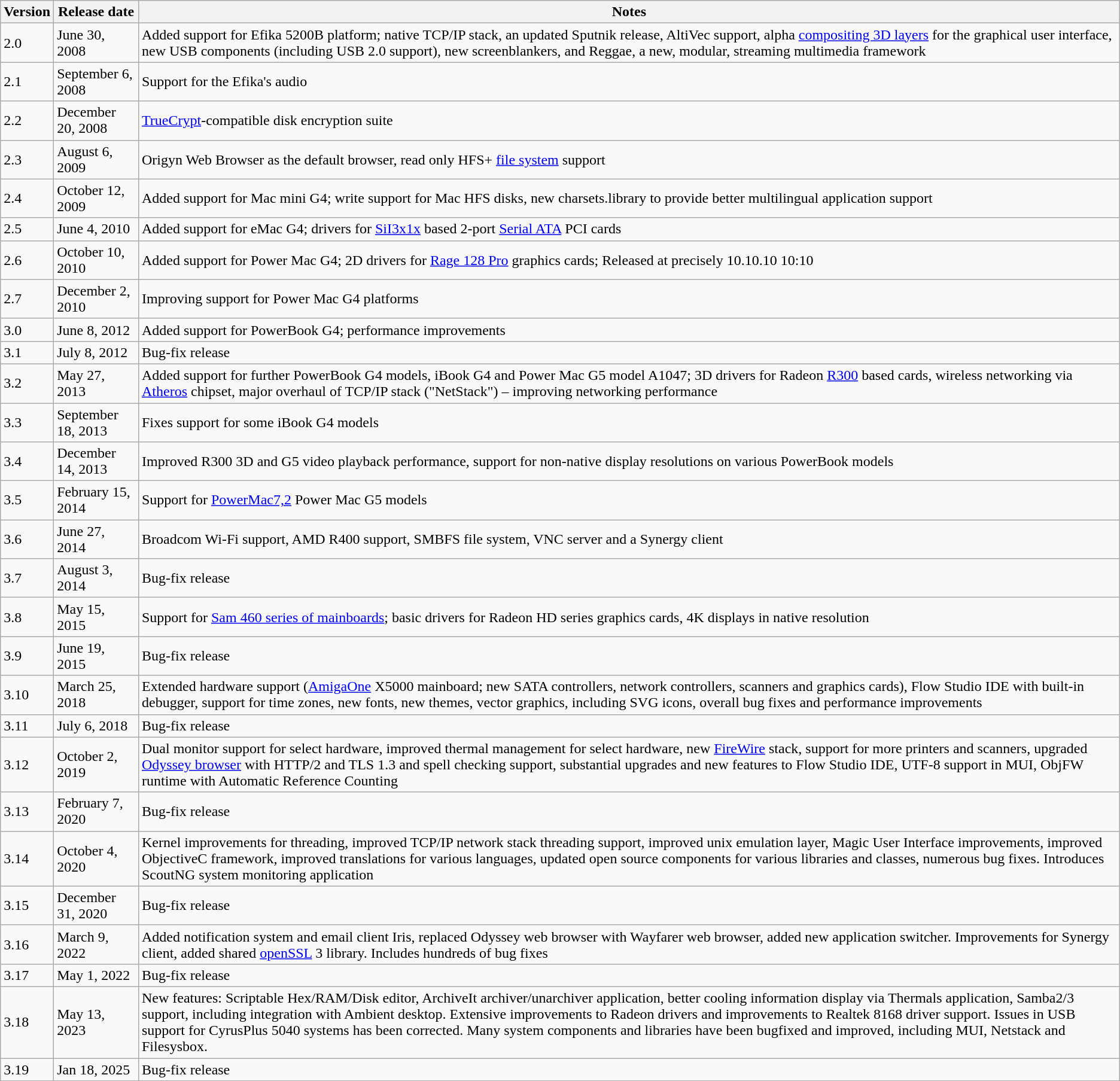<table class="wikitable">
<tr>
<th>Version</th>
<th>Release date</th>
<th>Notes</th>
</tr>
<tr>
<td>2.0</td>
<td>June 30, 2008</td>
<td>Added support for Efika 5200B platform; native TCP/IP stack, an updated Sputnik release, AltiVec support, alpha <a href='#'>compositing 3D layers</a> for the graphical user interface, new USB components (including USB 2.0 support), new screenblankers, and Reggae, a new, modular, streaming multimedia framework</td>
</tr>
<tr>
<td>2.1</td>
<td>September 6, 2008</td>
<td>Support for the Efika's audio</td>
</tr>
<tr>
<td>2.2</td>
<td>December 20, 2008</td>
<td><a href='#'>TrueCrypt</a>-compatible disk encryption suite</td>
</tr>
<tr>
<td>2.3</td>
<td>August 6, 2009</td>
<td>Origyn Web Browser as the default browser, read only HFS+ <a href='#'>file system</a> support</td>
</tr>
<tr>
<td>2.4</td>
<td>October 12, 2009</td>
<td>Added support for Mac mini G4; write support for Mac HFS disks, new charsets.library to provide better multilingual application support</td>
</tr>
<tr>
<td>2.5</td>
<td>June 4, 2010</td>
<td>Added support for eMac G4; drivers for <a href='#'>SiI3x1x</a> based 2-port <a href='#'>Serial ATA</a> PCI cards</td>
</tr>
<tr>
<td>2.6</td>
<td>October 10, 2010</td>
<td>Added support for Power Mac G4; 2D drivers for <a href='#'>Rage 128 Pro</a> graphics cards; Released at precisely 10.10.10 10:10</td>
</tr>
<tr>
<td>2.7</td>
<td>December 2, 2010</td>
<td>Improving support for Power Mac G4 platforms</td>
</tr>
<tr>
<td>3.0</td>
<td>June 8, 2012</td>
<td>Added support for PowerBook G4; performance improvements</td>
</tr>
<tr>
<td>3.1</td>
<td>July 8, 2012</td>
<td>Bug-fix release</td>
</tr>
<tr>
<td>3.2</td>
<td>May 27, 2013</td>
<td>Added support for further PowerBook G4 models, iBook G4 and Power Mac G5 model A1047; 3D drivers for Radeon <a href='#'>R300</a> based cards, wireless networking via <a href='#'>Atheros</a> chipset, major overhaul of TCP/IP stack ("NetStack") – improving networking performance</td>
</tr>
<tr>
<td>3.3</td>
<td>September 18, 2013</td>
<td>Fixes support for some iBook G4 models</td>
</tr>
<tr>
<td>3.4</td>
<td>December 14, 2013</td>
<td>Improved R300 3D and G5 video playback performance, support for non-native display resolutions on various PowerBook models</td>
</tr>
<tr>
<td>3.5</td>
<td>February 15, 2014</td>
<td>Support for <a href='#'>PowerMac7,2</a> Power Mac G5 models</td>
</tr>
<tr>
<td>3.6</td>
<td>June 27, 2014</td>
<td>Broadcom Wi-Fi support, AMD R400 support, SMBFS file system, VNC server and a Synergy client</td>
</tr>
<tr>
<td>3.7</td>
<td>August 3, 2014</td>
<td>Bug-fix release</td>
</tr>
<tr>
<td>3.8</td>
<td>May 15, 2015</td>
<td>Support for <a href='#'>Sam 460 series of mainboards</a>; basic drivers for Radeon HD series graphics cards, 4K displays in native resolution</td>
</tr>
<tr>
<td>3.9</td>
<td>June 19, 2015</td>
<td>Bug-fix release</td>
</tr>
<tr>
<td>3.10</td>
<td>March 25, 2018</td>
<td>Extended hardware support (<a href='#'>AmigaOne</a> X5000 mainboard; new SATA controllers, network controllers, scanners and graphics cards), Flow Studio IDE with built-in debugger, support for time zones, new fonts, new themes, vector graphics, including SVG icons, overall bug fixes and performance improvements</td>
</tr>
<tr>
<td>3.11</td>
<td>July 6, 2018</td>
<td>Bug-fix release</td>
</tr>
<tr>
<td>3.12</td>
<td>October 2, 2019</td>
<td>Dual monitor support for select hardware, improved thermal management for select hardware, new <a href='#'>FireWire</a> stack, support for more printers and scanners, upgraded <a href='#'>Odyssey browser</a> with HTTP/2 and TLS 1.3 and spell checking support, substantial upgrades and new features to Flow Studio IDE, UTF-8 support in MUI, ObjFW runtime with Automatic Reference Counting</td>
</tr>
<tr>
<td>3.13</td>
<td>February 7, 2020</td>
<td>Bug-fix release</td>
</tr>
<tr>
<td>3.14</td>
<td>October 4, 2020</td>
<td>Kernel improvements for threading, improved TCP/IP network stack threading support, improved unix emulation layer, Magic User Interface improvements, improved ObjectiveC framework, improved translations for various languages, updated open source components for various libraries and classes, numerous bug fixes. Introduces ScoutNG system monitoring application</td>
</tr>
<tr>
<td>3.15</td>
<td>December 31, 2020</td>
<td>Bug-fix release</td>
</tr>
<tr>
<td>3.16</td>
<td>March 9, 2022</td>
<td>Added notification system and email client Iris, replaced Odyssey web browser with Wayfarer web browser, added new application switcher. Improvements for Synergy client, added shared <a href='#'>openSSL</a> 3 library. Includes hundreds of bug fixes</td>
</tr>
<tr>
<td>3.17</td>
<td>May 1, 2022</td>
<td>Bug-fix release</td>
</tr>
<tr>
<td>3.18</td>
<td>May 13, 2023</td>
<td>New features: Scriptable Hex/RAM/Disk editor, ArchiveIt archiver/unarchiver application, better cooling information display via Thermals application, Samba2/3 support, including integration with Ambient desktop. Extensive improvements to Radeon drivers and improvements to Realtek 8168 driver support. Issues in USB support for CyrusPlus 5040 systems has been corrected. Many system components and libraries have been bugfixed and improved, including MUI, Netstack and Filesysbox.</td>
</tr>
<tr>
<td>3.19</td>
<td>Jan 18, 2025</td>
<td>Bug-fix release</td>
</tr>
</table>
